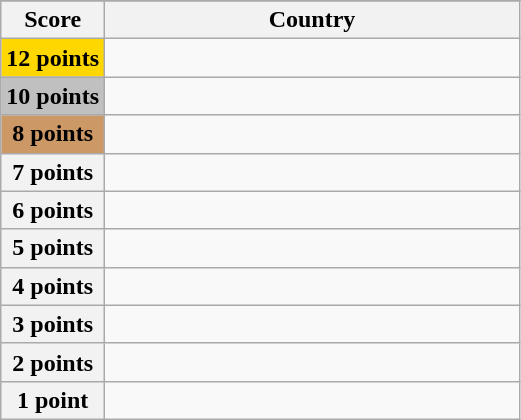<table class="wikitable">
<tr>
</tr>
<tr>
<th scope="col" width="20%">Score</th>
<th scope="col">Country</th>
</tr>
<tr>
<th scope="row" style="background:gold">12 points</th>
<td></td>
</tr>
<tr>
<th scope="row" style="background:silver">10 points</th>
<td></td>
</tr>
<tr>
<th scope="row" style="background:#CC9966">8 points</th>
<td></td>
</tr>
<tr>
<th scope="row">7 points</th>
<td></td>
</tr>
<tr>
<th scope="row">6 points</th>
<td></td>
</tr>
<tr>
<th scope="row">5 points</th>
<td></td>
</tr>
<tr>
<th scope="row">4 points</th>
<td></td>
</tr>
<tr>
<th scope="row">3 points</th>
<td></td>
</tr>
<tr>
<th scope="row">2 points</th>
<td></td>
</tr>
<tr>
<th scope="row">1 point</th>
<td></td>
</tr>
</table>
